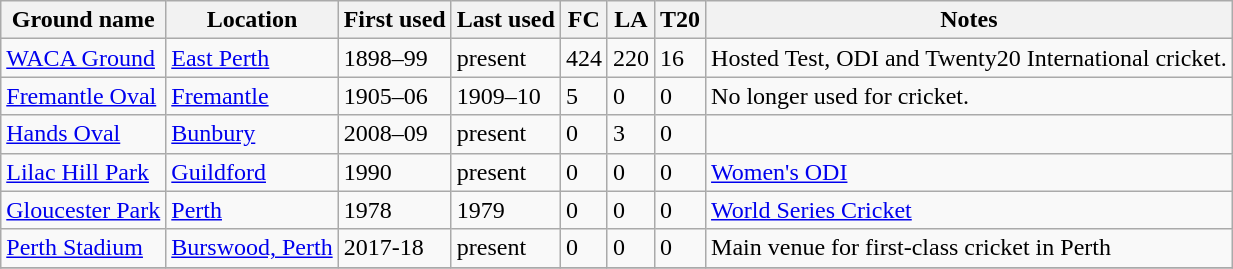<table class="wikitable sortable">
<tr>
<th>Ground name</th>
<th>Location</th>
<th>First used</th>
<th>Last used</th>
<th>FC</th>
<th>LA</th>
<th>T20</th>
<th>Notes</th>
</tr>
<tr>
<td><a href='#'>WACA Ground</a></td>
<td><a href='#'>East Perth</a></td>
<td>1898–99</td>
<td>present</td>
<td>424</td>
<td>220</td>
<td>16</td>
<td>Hosted Test, ODI and Twenty20 International cricket.</td>
</tr>
<tr>
<td><a href='#'>Fremantle Oval</a></td>
<td><a href='#'>Fremantle</a></td>
<td>1905–06</td>
<td>1909–10</td>
<td>5</td>
<td>0</td>
<td>0</td>
<td>No longer used for cricket.</td>
</tr>
<tr>
<td><a href='#'>Hands Oval</a></td>
<td><a href='#'>Bunbury</a></td>
<td>2008–09</td>
<td>present</td>
<td>0</td>
<td>3</td>
<td>0</td>
<td></td>
</tr>
<tr>
<td><a href='#'>Lilac Hill Park</a></td>
<td><a href='#'>Guildford</a></td>
<td>1990</td>
<td>present</td>
<td>0</td>
<td>0</td>
<td>0</td>
<td><a href='#'>Women's ODI</a></td>
</tr>
<tr>
<td><a href='#'>Gloucester Park</a></td>
<td><a href='#'>Perth</a></td>
<td>1978</td>
<td>1979</td>
<td>0</td>
<td>0</td>
<td>0</td>
<td><a href='#'>World Series Cricket</a></td>
</tr>
<tr>
<td><a href='#'>Perth Stadium</a></td>
<td><a href='#'>Burswood, Perth</a></td>
<td>2017-18</td>
<td>present</td>
<td>0</td>
<td>0</td>
<td>0</td>
<td>Main venue for first-class cricket in Perth</td>
</tr>
<tr>
</tr>
</table>
